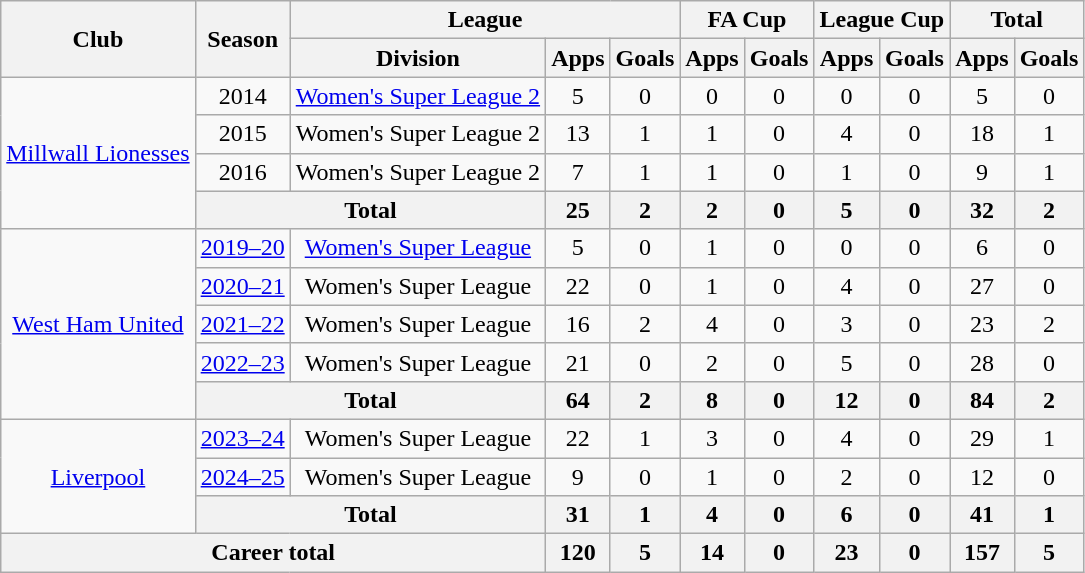<table class="wikitable" style="text-align:center">
<tr>
<th rowspan="2">Club</th>
<th rowspan="2">Season</th>
<th colspan="3">League</th>
<th colspan="2">FA Cup</th>
<th colspan="2">League Cup</th>
<th colspan="2">Total</th>
</tr>
<tr>
<th>Division</th>
<th>Apps</th>
<th>Goals</th>
<th>Apps</th>
<th>Goals</th>
<th>Apps</th>
<th>Goals</th>
<th>Apps</th>
<th>Goals</th>
</tr>
<tr>
<td rowspan="4"><a href='#'>Millwall Lionesses</a></td>
<td>2014</td>
<td><a href='#'>Women's Super League 2</a></td>
<td>5</td>
<td>0</td>
<td>0</td>
<td>0</td>
<td>0</td>
<td>0</td>
<td>5</td>
<td>0</td>
</tr>
<tr>
<td>2015</td>
<td>Women's Super League 2</td>
<td>13</td>
<td>1</td>
<td>1</td>
<td>0</td>
<td>4</td>
<td>0</td>
<td>18</td>
<td>1</td>
</tr>
<tr>
<td>2016</td>
<td>Women's Super League 2</td>
<td>7</td>
<td>1</td>
<td>1</td>
<td>0</td>
<td>1</td>
<td>0</td>
<td>9</td>
<td>1</td>
</tr>
<tr>
<th colspan="2">Total</th>
<th>25</th>
<th>2</th>
<th>2</th>
<th>0</th>
<th>5</th>
<th>0</th>
<th>32</th>
<th>2</th>
</tr>
<tr>
<td rowspan="5"><a href='#'>West Ham United</a></td>
<td><a href='#'>2019–20</a></td>
<td><a href='#'>Women's Super League</a></td>
<td>5</td>
<td>0</td>
<td>1</td>
<td>0</td>
<td>0</td>
<td>0</td>
<td>6</td>
<td>0</td>
</tr>
<tr>
<td><a href='#'>2020–21</a></td>
<td>Women's Super League</td>
<td>22</td>
<td>0</td>
<td>1</td>
<td>0</td>
<td>4</td>
<td>0</td>
<td>27</td>
<td>0</td>
</tr>
<tr>
<td><a href='#'>2021–22</a></td>
<td>Women's Super League</td>
<td>16</td>
<td>2</td>
<td>4</td>
<td>0</td>
<td>3</td>
<td>0</td>
<td>23</td>
<td>2</td>
</tr>
<tr>
<td><a href='#'>2022–23</a></td>
<td>Women's Super League</td>
<td>21</td>
<td>0</td>
<td>2</td>
<td>0</td>
<td>5</td>
<td>0</td>
<td>28</td>
<td>0</td>
</tr>
<tr>
<th colspan="2">Total</th>
<th>64</th>
<th>2</th>
<th>8</th>
<th>0</th>
<th>12</th>
<th>0</th>
<th>84</th>
<th>2</th>
</tr>
<tr>
<td rowspan="3"><a href='#'>Liverpool</a></td>
<td><a href='#'>2023–24</a></td>
<td>Women's Super League</td>
<td>22</td>
<td>1</td>
<td>3</td>
<td>0</td>
<td>4</td>
<td>0</td>
<td>29</td>
<td>1</td>
</tr>
<tr>
<td><a href='#'>2024–25</a></td>
<td>Women's Super League</td>
<td>9</td>
<td>0</td>
<td>1</td>
<td>0</td>
<td>2</td>
<td>0</td>
<td>12</td>
<td>0</td>
</tr>
<tr>
<th colspan="2">Total</th>
<th>31</th>
<th>1</th>
<th>4</th>
<th>0</th>
<th>6</th>
<th>0</th>
<th>41</th>
<th>1</th>
</tr>
<tr>
<th colspan="3">Career total</th>
<th>120</th>
<th>5</th>
<th>14</th>
<th>0</th>
<th>23</th>
<th>0</th>
<th>157</th>
<th>5</th>
</tr>
</table>
